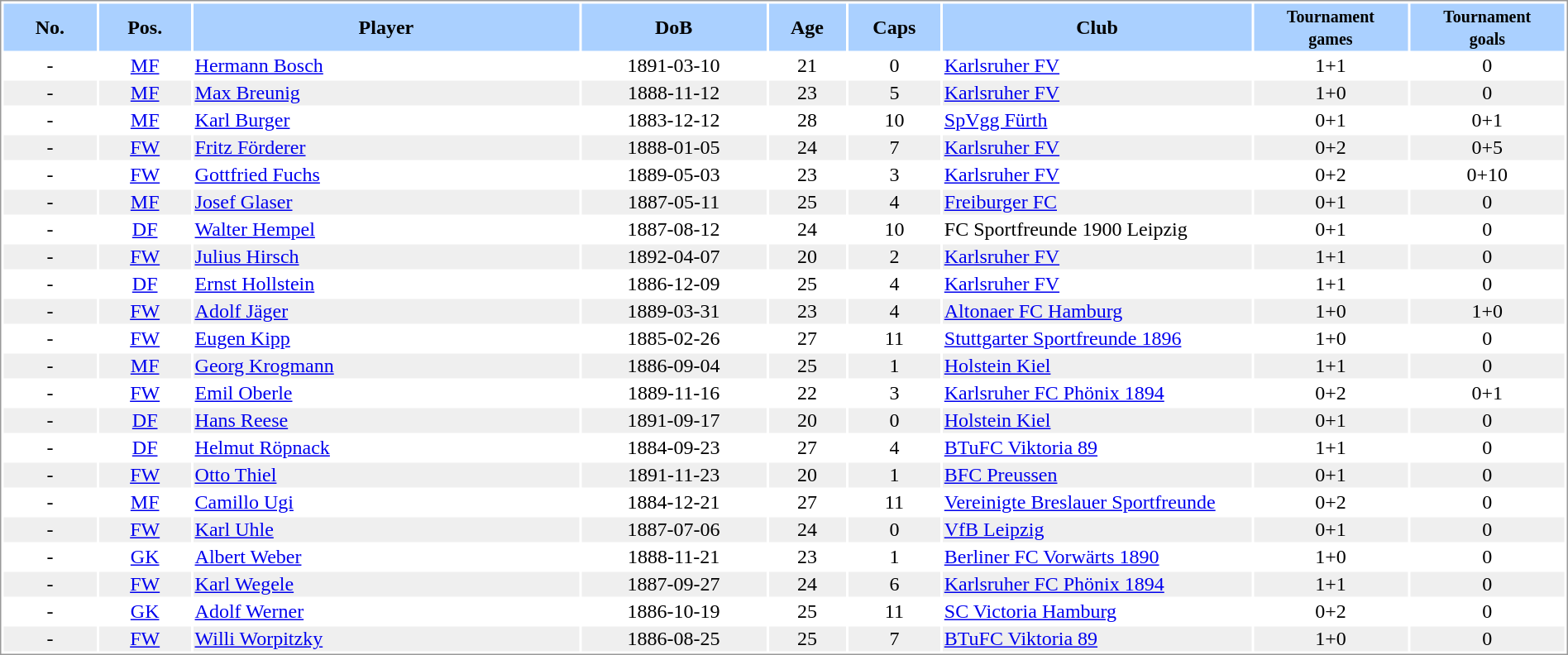<table border="0" width="100%" style="border: 1px solid #999; background-color:#FFFFFF; text-align:center">
<tr align="center" bgcolor="#AAD0FF">
<th width=6%>No.</th>
<th width=6%>Pos.</th>
<th width=25%>Player</th>
<th width=12%>DoB</th>
<th width=5%>Age</th>
<th width=6%>Caps</th>
<th width=20%>Club</th>
<th width=10%><small>Tournament<br>games</small></th>
<th width=10%><small>Tournament<br>goals</small></th>
</tr>
<tr>
<td>-</td>
<td><a href='#'>MF</a></td>
<td align="left"><a href='#'>Hermann Bosch</a></td>
<td>1891-03-10</td>
<td>21</td>
<td>0</td>
<td align="left"> <a href='#'>Karlsruher FV</a></td>
<td>1+1</td>
<td>0</td>
</tr>
<tr bgcolor="#EFEFEF">
<td>-</td>
<td><a href='#'>MF</a></td>
<td align="left"><a href='#'>Max Breunig</a></td>
<td>1888-11-12</td>
<td>23</td>
<td>5</td>
<td align="left"> <a href='#'>Karlsruher FV</a></td>
<td>1+0</td>
<td>0</td>
</tr>
<tr>
<td>-</td>
<td><a href='#'>MF</a></td>
<td align="left"><a href='#'>Karl Burger</a></td>
<td>1883-12-12</td>
<td>28</td>
<td>10</td>
<td align="left"> <a href='#'>SpVgg Fürth</a></td>
<td>0+1</td>
<td>0+1</td>
</tr>
<tr bgcolor="#EFEFEF">
<td>-</td>
<td><a href='#'>FW</a></td>
<td align="left"><a href='#'>Fritz Förderer</a></td>
<td>1888-01-05</td>
<td>24</td>
<td>7</td>
<td align="left"> <a href='#'>Karlsruher FV</a></td>
<td>0+2</td>
<td>0+5</td>
</tr>
<tr>
<td>-</td>
<td><a href='#'>FW</a></td>
<td align="left"><a href='#'>Gottfried Fuchs</a></td>
<td>1889-05-03</td>
<td>23</td>
<td>3</td>
<td align="left"> <a href='#'>Karlsruher FV</a></td>
<td>0+2</td>
<td>0+10</td>
</tr>
<tr bgcolor="#EFEFEF">
<td>-</td>
<td><a href='#'>MF</a></td>
<td align="left"><a href='#'>Josef Glaser</a></td>
<td>1887-05-11</td>
<td>25</td>
<td>4</td>
<td align="left"> <a href='#'>Freiburger FC</a></td>
<td>0+1</td>
<td>0</td>
</tr>
<tr>
<td>-</td>
<td><a href='#'>DF</a></td>
<td align="left"><a href='#'>Walter Hempel</a></td>
<td>1887-08-12</td>
<td>24</td>
<td>10</td>
<td align="left"> FC Sportfreunde 1900 Leipzig</td>
<td>0+1</td>
<td>0</td>
</tr>
<tr bgcolor="#EFEFEF">
<td>-</td>
<td><a href='#'>FW</a></td>
<td align="left"><a href='#'>Julius Hirsch</a></td>
<td>1892-04-07</td>
<td>20</td>
<td>2</td>
<td align="left"> <a href='#'>Karlsruher FV</a></td>
<td>1+1</td>
<td>0</td>
</tr>
<tr>
<td>-</td>
<td><a href='#'>DF</a></td>
<td align="left"><a href='#'>Ernst Hollstein</a></td>
<td>1886-12-09</td>
<td>25</td>
<td>4</td>
<td align="left"> <a href='#'>Karlsruher FV</a></td>
<td>1+1</td>
<td>0</td>
</tr>
<tr bgcolor="#EFEFEF">
<td>-</td>
<td><a href='#'>FW</a></td>
<td align="left"><a href='#'>Adolf Jäger</a></td>
<td>1889-03-31</td>
<td>23</td>
<td>4</td>
<td align="left"> <a href='#'>Altonaer FC Hamburg</a></td>
<td>1+0</td>
<td>1+0</td>
</tr>
<tr>
<td>-</td>
<td><a href='#'>FW</a></td>
<td align="left"><a href='#'>Eugen Kipp</a></td>
<td>1885-02-26</td>
<td>27</td>
<td>11</td>
<td align="left"> <a href='#'>Stuttgarter Sportfreunde 1896</a></td>
<td>1+0</td>
<td>0</td>
</tr>
<tr bgcolor="#EFEFEF">
<td>-</td>
<td><a href='#'>MF</a></td>
<td align="left"><a href='#'>Georg Krogmann</a></td>
<td>1886-09-04</td>
<td>25</td>
<td>1</td>
<td align="left"> <a href='#'>Holstein Kiel</a></td>
<td>1+1</td>
<td>0</td>
</tr>
<tr>
<td>-</td>
<td><a href='#'>FW</a></td>
<td align="left"><a href='#'>Emil Oberle</a></td>
<td>1889-11-16</td>
<td>22</td>
<td>3</td>
<td align="left"> <a href='#'>Karlsruher FC Phönix 1894</a></td>
<td>0+2</td>
<td>0+1</td>
</tr>
<tr bgcolor="#EFEFEF">
<td>-</td>
<td><a href='#'>DF</a></td>
<td align="left"><a href='#'>Hans Reese</a></td>
<td>1891-09-17</td>
<td>20</td>
<td>0</td>
<td align="left"> <a href='#'>Holstein Kiel</a></td>
<td>0+1</td>
<td>0</td>
</tr>
<tr>
<td>-</td>
<td><a href='#'>DF</a></td>
<td align="left"><a href='#'>Helmut Röpnack</a></td>
<td>1884-09-23</td>
<td>27</td>
<td>4</td>
<td align="left"> <a href='#'>BTuFC Viktoria 89</a></td>
<td>1+1</td>
<td>0</td>
</tr>
<tr bgcolor="#EFEFEF">
<td>-</td>
<td><a href='#'>FW</a></td>
<td align="left"><a href='#'>Otto Thiel</a></td>
<td>1891-11-23</td>
<td>20</td>
<td>1</td>
<td align="left"> <a href='#'>BFC Preussen</a></td>
<td>0+1</td>
<td>0</td>
</tr>
<tr>
<td>-</td>
<td><a href='#'>MF</a></td>
<td align="left"><a href='#'>Camillo Ugi</a></td>
<td>1884-12-21</td>
<td>27</td>
<td>11</td>
<td align="left"> <a href='#'>Vereinigte Breslauer Sportfreunde</a></td>
<td>0+2</td>
<td>0</td>
</tr>
<tr bgcolor="#EFEFEF">
<td>-</td>
<td><a href='#'>FW</a></td>
<td align="left"><a href='#'>Karl Uhle</a></td>
<td>1887-07-06</td>
<td>24</td>
<td>0</td>
<td align="left"> <a href='#'>VfB Leipzig</a></td>
<td>0+1</td>
<td>0</td>
</tr>
<tr>
<td>-</td>
<td><a href='#'>GK</a></td>
<td align="left"><a href='#'>Albert Weber</a></td>
<td>1888-11-21</td>
<td>23</td>
<td>1</td>
<td align="left"> <a href='#'>Berliner FC Vorwärts 1890</a></td>
<td>1+0</td>
<td>0</td>
</tr>
<tr bgcolor="#EFEFEF">
<td>-</td>
<td><a href='#'>FW</a></td>
<td align="left"><a href='#'>Karl Wegele</a></td>
<td>1887-09-27</td>
<td>24</td>
<td>6</td>
<td align="left"> <a href='#'>Karlsruher FC Phönix 1894</a></td>
<td>1+1</td>
<td>0</td>
</tr>
<tr>
<td>-</td>
<td><a href='#'>GK</a></td>
<td align="left"><a href='#'>Adolf Werner</a></td>
<td>1886-10-19</td>
<td>25</td>
<td>11</td>
<td align="left"> <a href='#'>SC Victoria Hamburg</a></td>
<td>0+2</td>
<td>0</td>
</tr>
<tr bgcolor="#EFEFEF">
<td>-</td>
<td><a href='#'>FW</a></td>
<td align="left"><a href='#'>Willi Worpitzky</a></td>
<td>1886-08-25</td>
<td>25</td>
<td>7</td>
<td align="left"> <a href='#'>BTuFC Viktoria 89</a></td>
<td>1+0</td>
<td>0</td>
</tr>
</table>
